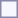<table style="border:1px solid #8888aa; background-color:#f7f8ff; padding:5px; font-size:95%; margin: 0px 12px 12px 0px;">
</table>
